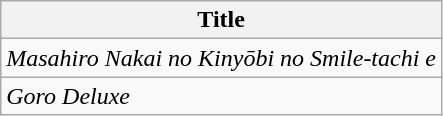<table class="wikitable">
<tr>
<th>Title</th>
</tr>
<tr>
<td><em>Masahiro Nakai no Kinyōbi no Smile-tachi e</em></td>
</tr>
<tr>
<td><em>Goro Deluxe</em></td>
</tr>
</table>
